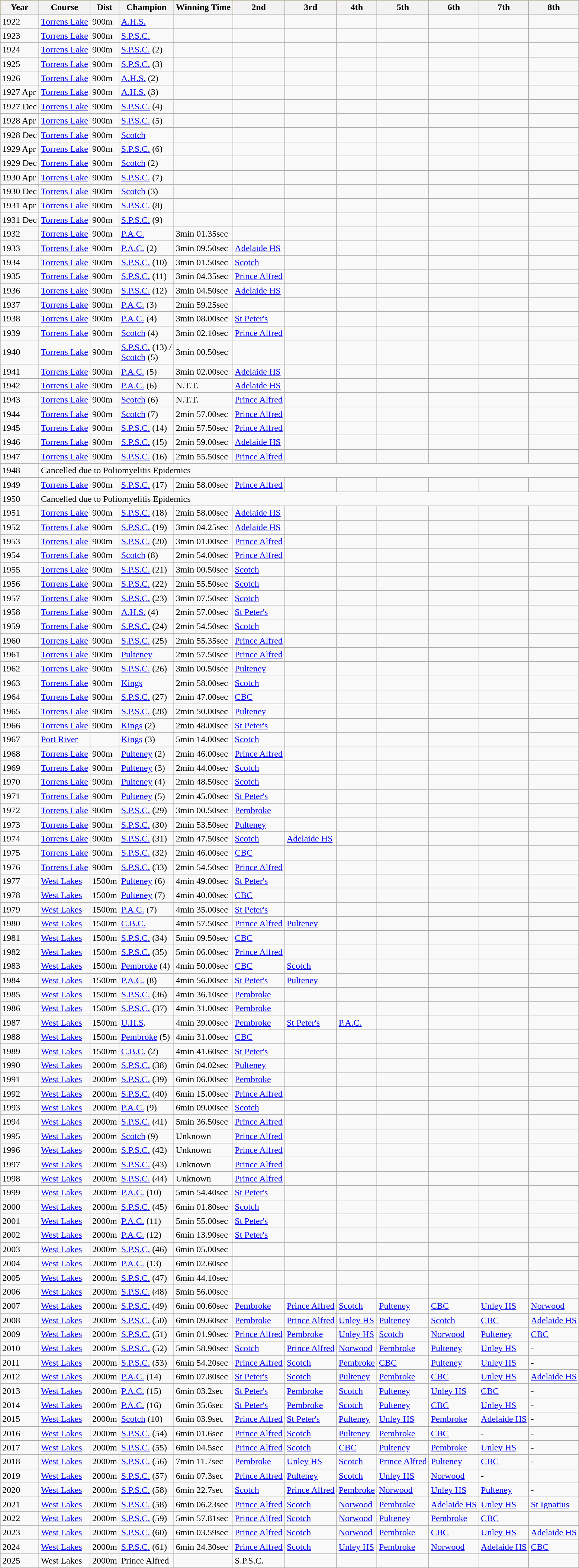<table class="wikitable sortable">
<tr style="background:#fc3;">
<th>Year</th>
<th>Course</th>
<th>Dist</th>
<th>Champion</th>
<th>Winning Time</th>
<th>2nd</th>
<th>3rd</th>
<th>4th</th>
<th>5th</th>
<th>6th</th>
<th>7th</th>
<th>8th</th>
</tr>
<tr>
<td>1922</td>
<td><a href='#'>Torrens Lake</a></td>
<td>900m</td>
<td><a href='#'>A.H.S.</a></td>
<td></td>
<td></td>
<td></td>
<td></td>
<td></td>
<td></td>
<td></td>
<td></td>
</tr>
<tr>
<td>1923</td>
<td><a href='#'>Torrens Lake</a></td>
<td>900m</td>
<td><a href='#'>S.P.S.C.</a></td>
<td></td>
<td></td>
<td></td>
<td></td>
<td></td>
<td></td>
<td></td>
<td></td>
</tr>
<tr>
<td>1924</td>
<td><a href='#'>Torrens Lake</a></td>
<td>900m</td>
<td><a href='#'>S.P.S.C.</a> (2)</td>
<td></td>
<td></td>
<td></td>
<td></td>
<td></td>
<td></td>
<td></td>
<td></td>
</tr>
<tr>
<td>1925</td>
<td><a href='#'>Torrens Lake</a></td>
<td>900m</td>
<td><a href='#'>S.P.S.C.</a> (3)</td>
<td></td>
<td></td>
<td></td>
<td></td>
<td></td>
<td></td>
<td></td>
<td></td>
</tr>
<tr>
<td>1926</td>
<td><a href='#'>Torrens Lake</a></td>
<td>900m</td>
<td><a href='#'>A.H.S.</a> (2)</td>
<td></td>
<td></td>
<td></td>
<td></td>
<td></td>
<td></td>
<td></td>
<td></td>
</tr>
<tr>
<td>1927 Apr</td>
<td><a href='#'>Torrens Lake</a></td>
<td>900m</td>
<td><a href='#'>A.H.S.</a> (3)</td>
<td></td>
<td></td>
<td></td>
<td></td>
<td></td>
<td></td>
<td></td>
<td></td>
</tr>
<tr>
<td>1927 Dec</td>
<td><a href='#'>Torrens Lake</a></td>
<td>900m</td>
<td><a href='#'>S.P.S.C.</a> (4)</td>
<td></td>
<td></td>
<td></td>
<td></td>
<td></td>
<td></td>
<td></td>
<td></td>
</tr>
<tr>
<td>1928 Apr</td>
<td><a href='#'>Torrens Lake</a></td>
<td>900m</td>
<td><a href='#'>S.P.S.C.</a> (5)</td>
<td></td>
<td></td>
<td></td>
<td></td>
<td></td>
<td></td>
<td></td>
<td></td>
</tr>
<tr>
<td>1928 Dec</td>
<td><a href='#'>Torrens Lake</a></td>
<td>900m</td>
<td><a href='#'>Scotch</a></td>
<td></td>
<td></td>
<td></td>
<td></td>
<td></td>
<td></td>
<td></td>
<td></td>
</tr>
<tr>
<td>1929 Apr</td>
<td><a href='#'>Torrens Lake</a></td>
<td>900m</td>
<td><a href='#'>S.P.S.C.</a> (6)</td>
<td></td>
<td></td>
<td></td>
<td></td>
<td></td>
<td></td>
<td></td>
<td></td>
</tr>
<tr>
<td>1929 Dec</td>
<td><a href='#'>Torrens Lake</a></td>
<td>900m</td>
<td><a href='#'>Scotch</a> (2)</td>
<td></td>
<td></td>
<td></td>
<td></td>
<td></td>
<td></td>
<td></td>
<td></td>
</tr>
<tr>
<td>1930 Apr</td>
<td><a href='#'>Torrens Lake</a></td>
<td>900m</td>
<td><a href='#'>S.P.S.C.</a> (7)</td>
<td></td>
<td></td>
<td></td>
<td></td>
<td></td>
<td></td>
<td></td>
<td></td>
</tr>
<tr>
<td>1930 Dec</td>
<td><a href='#'>Torrens Lake</a></td>
<td>900m</td>
<td><a href='#'>Scotch</a> (3)</td>
<td></td>
<td></td>
<td></td>
<td></td>
<td></td>
<td></td>
<td></td>
<td></td>
</tr>
<tr>
<td>1931 Apr</td>
<td><a href='#'>Torrens Lake</a></td>
<td>900m</td>
<td><a href='#'>S.P.S.C.</a> (8)</td>
<td></td>
<td></td>
<td></td>
<td></td>
<td></td>
<td></td>
<td></td>
<td></td>
</tr>
<tr>
<td>1931 Dec</td>
<td><a href='#'>Torrens Lake</a></td>
<td>900m</td>
<td><a href='#'>S.P.S.C.</a> (9)</td>
<td></td>
<td></td>
<td></td>
<td></td>
<td></td>
<td></td>
<td></td>
<td></td>
</tr>
<tr>
<td>1932</td>
<td><a href='#'>Torrens Lake</a></td>
<td>900m</td>
<td><a href='#'>P.A.C.</a></td>
<td>3min 01.35sec</td>
<td></td>
<td></td>
<td></td>
<td></td>
<td></td>
<td></td>
<td></td>
</tr>
<tr>
<td>1933</td>
<td><a href='#'>Torrens Lake</a></td>
<td>900m</td>
<td><a href='#'>P.A.C.</a> (2)</td>
<td>3min 09.50sec</td>
<td><a href='#'>Adelaide HS</a></td>
<td></td>
<td></td>
<td></td>
<td></td>
<td></td>
<td></td>
</tr>
<tr>
<td>1934</td>
<td><a href='#'>Torrens Lake</a></td>
<td>900m</td>
<td><a href='#'>S.P.S.C.</a> (10)</td>
<td>3min 01.50sec</td>
<td><a href='#'>Scotch</a></td>
<td></td>
<td></td>
<td></td>
<td></td>
<td></td>
<td></td>
</tr>
<tr>
<td>1935</td>
<td><a href='#'>Torrens Lake</a></td>
<td>900m</td>
<td><a href='#'>S.P.S.C.</a> (11)</td>
<td>3min 04.35sec</td>
<td><a href='#'>Prince Alfred</a></td>
<td></td>
<td></td>
<td></td>
<td></td>
<td></td>
<td></td>
</tr>
<tr>
<td>1936</td>
<td><a href='#'>Torrens Lake</a></td>
<td>900m</td>
<td><a href='#'>S.P.S.C.</a> (12)</td>
<td>3min 04.50sec</td>
<td><a href='#'>Adelaide HS</a></td>
<td></td>
<td></td>
<td></td>
<td></td>
<td></td>
<td></td>
</tr>
<tr>
<td>1937</td>
<td><a href='#'>Torrens Lake</a></td>
<td>900m</td>
<td><a href='#'>P.A.C.</a> (3)</td>
<td>2min 59.25sec</td>
<td></td>
<td></td>
<td></td>
<td></td>
<td></td>
<td></td>
<td></td>
</tr>
<tr>
<td>1938</td>
<td><a href='#'>Torrens Lake</a></td>
<td>900m</td>
<td><a href='#'>P.A.C.</a> (4)</td>
<td>3min 08.00sec</td>
<td><a href='#'>St Peter's</a></td>
<td></td>
<td></td>
<td></td>
<td></td>
<td></td>
<td></td>
</tr>
<tr>
<td>1939</td>
<td><a href='#'>Torrens Lake</a></td>
<td>900m</td>
<td><a href='#'>Scotch</a> (4)</td>
<td>3min 02.10sec</td>
<td><a href='#'>Prince Alfred</a></td>
<td></td>
<td></td>
<td></td>
<td></td>
<td></td>
<td></td>
</tr>
<tr>
<td>1940</td>
<td><a href='#'>Torrens Lake</a></td>
<td>900m</td>
<td><a href='#'>S.P.S.C.</a> (13) /<br><a href='#'>Scotch</a> (5)</td>
<td>3min 00.50sec</td>
<td></td>
<td></td>
<td></td>
<td></td>
<td></td>
<td></td>
<td></td>
</tr>
<tr>
<td>1941</td>
<td><a href='#'>Torrens Lake</a></td>
<td>900m</td>
<td><a href='#'>P.A.C.</a> (5)</td>
<td>3min 02.00sec</td>
<td><a href='#'>Adelaide HS</a></td>
<td></td>
<td></td>
<td></td>
<td></td>
<td></td>
<td></td>
</tr>
<tr>
<td>1942</td>
<td><a href='#'>Torrens Lake</a></td>
<td>900m</td>
<td><a href='#'>P.A.C.</a> (6)</td>
<td>N.T.T.</td>
<td><a href='#'>Adelaide HS</a></td>
<td></td>
<td></td>
<td></td>
<td></td>
<td></td>
<td></td>
</tr>
<tr>
<td>1943</td>
<td><a href='#'>Torrens Lake</a></td>
<td>900m</td>
<td><a href='#'>Scotch</a> (6)</td>
<td>N.T.T.</td>
<td><a href='#'>Prince Alfred</a></td>
<td></td>
<td></td>
<td></td>
<td></td>
<td></td>
<td></td>
</tr>
<tr>
<td>1944</td>
<td><a href='#'>Torrens Lake</a></td>
<td>900m</td>
<td><a href='#'>Scotch</a> (7)</td>
<td>2min 57.00sec</td>
<td><a href='#'>Prince Alfred</a></td>
<td></td>
<td></td>
<td></td>
<td></td>
<td></td>
<td></td>
</tr>
<tr>
<td>1945</td>
<td><a href='#'>Torrens Lake</a></td>
<td>900m</td>
<td><a href='#'>S.P.S.C.</a> (14)</td>
<td>2min 57.50sec</td>
<td><a href='#'>Prince Alfred</a></td>
<td></td>
<td></td>
<td></td>
<td></td>
<td></td>
<td></td>
</tr>
<tr>
<td>1946</td>
<td><a href='#'>Torrens Lake</a></td>
<td>900m</td>
<td><a href='#'>S.P.S.C.</a> (15)</td>
<td>2min 59.00sec</td>
<td><a href='#'>Adelaide HS</a></td>
<td></td>
<td></td>
<td></td>
<td></td>
<td></td>
<td></td>
</tr>
<tr>
<td>1947</td>
<td><a href='#'>Torrens Lake</a></td>
<td>900m</td>
<td><a href='#'>S.P.S.C.</a> (16)</td>
<td>2min 55.50sec</td>
<td><a href='#'>Prince Alfred</a></td>
<td></td>
<td></td>
<td></td>
<td></td>
<td></td>
<td></td>
</tr>
<tr>
<td>1948</td>
<td colspan="11">Cancelled due to Poliomyelitis Epidemics</td>
</tr>
<tr>
<td>1949</td>
<td><a href='#'>Torrens Lake</a></td>
<td>900m</td>
<td><a href='#'>S.P.S.C.</a> (17)</td>
<td>2min 58.00sec</td>
<td><a href='#'>Prince Alfred</a></td>
<td></td>
<td></td>
<td></td>
<td></td>
<td></td>
<td></td>
</tr>
<tr>
<td>1950</td>
<td colspan="11">Cancelled due to Poliomyelitis Epidemics</td>
</tr>
<tr>
<td>1951</td>
<td><a href='#'>Torrens Lake</a></td>
<td>900m</td>
<td><a href='#'>S.P.S.C.</a> (18)</td>
<td>2min 58.00sec</td>
<td><a href='#'>Adelaide HS</a></td>
<td></td>
<td></td>
<td></td>
<td></td>
<td></td>
<td></td>
</tr>
<tr>
<td>1952</td>
<td><a href='#'>Torrens Lake</a></td>
<td>900m</td>
<td><a href='#'>S.P.S.C.</a> (19)</td>
<td>3min 04.25sec</td>
<td><a href='#'>Adelaide HS</a></td>
<td></td>
<td></td>
<td></td>
<td></td>
<td></td>
<td></td>
</tr>
<tr>
<td>1953</td>
<td><a href='#'>Torrens Lake</a></td>
<td>900m</td>
<td><a href='#'>S.P.S.C.</a> (20)</td>
<td>3min 01.00sec</td>
<td><a href='#'>Prince Alfred</a></td>
<td></td>
<td></td>
<td></td>
<td></td>
<td></td>
<td></td>
</tr>
<tr>
<td>1954</td>
<td><a href='#'>Torrens Lake</a></td>
<td>900m</td>
<td><a href='#'>Scotch</a> (8)</td>
<td>2min 54.00sec</td>
<td><a href='#'>Prince Alfred</a></td>
<td></td>
<td></td>
<td></td>
<td></td>
<td></td>
<td></td>
</tr>
<tr>
<td>1955</td>
<td><a href='#'>Torrens Lake</a></td>
<td>900m</td>
<td><a href='#'>S.P.S.C.</a> (21)</td>
<td>3min 00.50sec</td>
<td><a href='#'>Scotch</a></td>
<td></td>
<td></td>
<td></td>
<td></td>
<td></td>
<td></td>
</tr>
<tr>
<td>1956</td>
<td><a href='#'>Torrens Lake</a></td>
<td>900m</td>
<td><a href='#'>S.P.S.C.</a> (22)</td>
<td>2min 55.50sec</td>
<td><a href='#'>Scotch</a></td>
<td></td>
<td></td>
<td></td>
<td></td>
<td></td>
<td></td>
</tr>
<tr>
<td>1957</td>
<td><a href='#'>Torrens Lake</a></td>
<td>900m</td>
<td><a href='#'>S.P.S.C.</a> (23)</td>
<td>3min 07.50sec</td>
<td><a href='#'>Scotch</a></td>
<td></td>
<td></td>
<td></td>
<td></td>
<td></td>
<td></td>
</tr>
<tr>
<td>1958</td>
<td><a href='#'>Torrens Lake</a></td>
<td>900m</td>
<td><a href='#'>A.H.S.</a> (4)</td>
<td>2min 57.00sec</td>
<td><a href='#'>St Peter's</a></td>
<td></td>
<td></td>
<td></td>
<td></td>
<td></td>
<td></td>
</tr>
<tr>
<td>1959</td>
<td><a href='#'>Torrens Lake</a></td>
<td>900m</td>
<td><a href='#'>S.P.S.C.</a> (24)</td>
<td>2min 54.50sec</td>
<td><a href='#'>Scotch</a></td>
<td></td>
<td></td>
<td></td>
<td></td>
<td></td>
<td></td>
</tr>
<tr>
<td>1960</td>
<td><a href='#'>Torrens Lake</a></td>
<td>900m</td>
<td><a href='#'>S.P.S.C.</a> (25)</td>
<td>2min 55.35sec</td>
<td><a href='#'>Prince Alfred</a></td>
<td></td>
<td></td>
<td></td>
<td></td>
<td></td>
<td></td>
</tr>
<tr>
<td>1961</td>
<td><a href='#'>Torrens Lake</a></td>
<td>900m</td>
<td><a href='#'>Pulteney</a></td>
<td>2min 57.50sec</td>
<td><a href='#'>Prince Alfred</a></td>
<td></td>
<td></td>
<td></td>
<td></td>
<td></td>
<td></td>
</tr>
<tr>
<td>1962</td>
<td><a href='#'>Torrens Lake</a></td>
<td>900m</td>
<td><a href='#'>S.P.S.C.</a> (26)</td>
<td>3min 00.50sec</td>
<td><a href='#'>Pulteney</a></td>
<td></td>
<td></td>
<td></td>
<td></td>
<td></td>
<td></td>
</tr>
<tr>
<td>1963</td>
<td><a href='#'>Torrens Lake</a></td>
<td>900m</td>
<td><a href='#'>Kings</a></td>
<td>2min 58.00sec</td>
<td><a href='#'>Scotch</a></td>
<td></td>
<td></td>
<td></td>
<td></td>
<td></td>
<td></td>
</tr>
<tr>
<td>1964</td>
<td><a href='#'>Torrens Lake</a></td>
<td>900m</td>
<td><a href='#'>S.P.S.C.</a> (27)</td>
<td>2min 47.00sec</td>
<td><a href='#'>CBC</a></td>
<td></td>
<td></td>
<td></td>
<td></td>
<td></td>
<td></td>
</tr>
<tr>
<td>1965</td>
<td><a href='#'>Torrens Lake</a></td>
<td>900m</td>
<td><a href='#'>S.P.S.C.</a> (28)</td>
<td>2min 50.00sec</td>
<td><a href='#'>Pulteney</a></td>
<td></td>
<td></td>
<td></td>
<td></td>
<td></td>
<td></td>
</tr>
<tr>
<td>1966</td>
<td><a href='#'>Torrens Lake</a></td>
<td>900m</td>
<td><a href='#'>Kings</a> (2)</td>
<td>2min 48.00sec</td>
<td><a href='#'>St Peter's</a></td>
<td></td>
<td></td>
<td></td>
<td></td>
<td></td>
<td></td>
</tr>
<tr>
<td>1967</td>
<td><a href='#'>Port River</a></td>
<td></td>
<td><a href='#'>Kings</a> (3)</td>
<td>5min 14.00sec</td>
<td><a href='#'>Scotch</a></td>
<td></td>
<td></td>
<td></td>
<td></td>
<td></td>
<td></td>
</tr>
<tr>
<td>1968</td>
<td><a href='#'>Torrens Lake</a></td>
<td>900m</td>
<td><a href='#'>Pulteney</a> (2)</td>
<td>2min 46.00sec</td>
<td><a href='#'>Prince Alfred</a></td>
<td></td>
<td></td>
<td></td>
<td></td>
<td></td>
<td></td>
</tr>
<tr>
<td>1969</td>
<td><a href='#'>Torrens Lake</a></td>
<td>900m</td>
<td><a href='#'>Pulteney</a> (3)</td>
<td>2min 44.00sec</td>
<td><a href='#'>Scotch</a></td>
<td></td>
<td></td>
<td></td>
<td></td>
<td></td>
<td></td>
</tr>
<tr>
<td>1970</td>
<td><a href='#'>Torrens Lake</a></td>
<td>900m</td>
<td><a href='#'>Pulteney</a> (4)</td>
<td>2min 48.50sec</td>
<td><a href='#'>Scotch</a></td>
<td></td>
<td></td>
<td></td>
<td></td>
<td></td>
<td></td>
</tr>
<tr>
<td>1971</td>
<td><a href='#'>Torrens Lake</a></td>
<td>900m</td>
<td><a href='#'>Pulteney</a> (5)</td>
<td>2min 45.00sec</td>
<td><a href='#'>St Peter's</a></td>
<td></td>
<td></td>
<td></td>
<td></td>
<td></td>
<td></td>
</tr>
<tr>
<td>1972</td>
<td><a href='#'>Torrens Lake</a></td>
<td>900m</td>
<td><a href='#'>S.P.S.C.</a> (29)</td>
<td>3min 00.50sec</td>
<td><a href='#'>Pembroke</a></td>
<td></td>
<td></td>
<td></td>
<td></td>
<td></td>
<td></td>
</tr>
<tr>
<td>1973</td>
<td><a href='#'>Torrens Lake</a></td>
<td>900m</td>
<td><a href='#'>S.P.S.C.</a> (30)</td>
<td>2min 53.50sec</td>
<td><a href='#'>Pulteney</a></td>
<td></td>
<td></td>
<td></td>
<td></td>
<td></td>
<td></td>
</tr>
<tr>
<td>1974</td>
<td><a href='#'>Torrens Lake</a></td>
<td>900m</td>
<td><a href='#'>S.P.S.C.</a> (31)</td>
<td>2min 47.50sec</td>
<td><a href='#'>Scotch</a></td>
<td><a href='#'>Adelaide HS</a></td>
<td></td>
<td></td>
<td></td>
<td></td>
<td></td>
</tr>
<tr>
<td>1975</td>
<td><a href='#'>Torrens Lake</a></td>
<td>900m</td>
<td><a href='#'>S.P.S.C.</a> (32)</td>
<td>2min 46.00sec</td>
<td><a href='#'>CBC</a></td>
<td></td>
<td></td>
<td></td>
<td></td>
<td></td>
<td></td>
</tr>
<tr>
<td>1976</td>
<td><a href='#'>Torrens Lake</a></td>
<td>900m</td>
<td><a href='#'>S.P.S.C.</a> (33)</td>
<td>2min 54.50sec</td>
<td><a href='#'>Prince Alfred</a></td>
<td></td>
<td></td>
<td></td>
<td></td>
<td></td>
<td></td>
</tr>
<tr>
<td>1977</td>
<td><a href='#'>West Lakes</a></td>
<td>1500m</td>
<td><a href='#'>Pulteney</a> (6)</td>
<td>4min 49.00sec</td>
<td><a href='#'>St Peter's</a></td>
<td></td>
<td></td>
<td></td>
<td></td>
<td></td>
<td></td>
</tr>
<tr>
<td>1978</td>
<td><a href='#'>West Lakes</a></td>
<td>1500m</td>
<td><a href='#'>Pulteney</a> (7)</td>
<td>4min 40.00sec</td>
<td><a href='#'>CBC</a></td>
<td></td>
<td></td>
<td></td>
<td></td>
<td></td>
<td></td>
</tr>
<tr>
<td>1979</td>
<td><a href='#'>West Lakes</a></td>
<td>1500m</td>
<td><a href='#'>P.A.C.</a> (7)</td>
<td>4min 35.00sec</td>
<td><a href='#'>St Peter's</a></td>
<td></td>
<td></td>
<td></td>
<td></td>
<td></td>
<td></td>
</tr>
<tr>
<td>1980</td>
<td><a href='#'>West Lakes</a></td>
<td>1500m</td>
<td><a href='#'>C.B.C.</a></td>
<td>4min 57.50sec</td>
<td><a href='#'>Prince Alfred</a></td>
<td><a href='#'>Pulteney</a></td>
<td></td>
<td></td>
<td></td>
<td></td>
<td></td>
</tr>
<tr>
<td>1981</td>
<td><a href='#'>West Lakes</a></td>
<td>1500m</td>
<td><a href='#'>S.P.S.C.</a> (34)</td>
<td>5min 09.50sec</td>
<td><a href='#'>CBC</a></td>
<td></td>
<td></td>
<td></td>
<td></td>
<td></td>
<td></td>
</tr>
<tr>
<td>1982</td>
<td><a href='#'>West Lakes</a></td>
<td>1500m</td>
<td><a href='#'>S.P.S.C.</a> (35)</td>
<td>5min 06.00sec</td>
<td><a href='#'>Prince Alfred</a></td>
<td></td>
<td></td>
<td></td>
<td></td>
<td></td>
<td></td>
</tr>
<tr>
<td>1983</td>
<td><a href='#'>West Lakes</a></td>
<td>1500m</td>
<td><a href='#'>Pembroke</a> (4)</td>
<td>4min 50.00sec</td>
<td><a href='#'>CBC</a></td>
<td><a href='#'>Scotch</a></td>
<td></td>
<td></td>
<td></td>
<td></td>
<td></td>
</tr>
<tr>
<td>1984</td>
<td><a href='#'>West Lakes</a></td>
<td>1500m</td>
<td><a href='#'>P.A.C.</a> (8)</td>
<td>4min 56.00sec</td>
<td><a href='#'>St Peter's</a></td>
<td><a href='#'>Pulteney</a></td>
<td></td>
<td></td>
<td></td>
<td></td>
<td></td>
</tr>
<tr>
<td>1985</td>
<td><a href='#'>West Lakes</a></td>
<td>1500m</td>
<td><a href='#'>S.P.S.C.</a> (36)</td>
<td>4min 36.10sec</td>
<td><a href='#'>Pembroke</a></td>
<td></td>
<td></td>
<td></td>
<td></td>
<td></td>
<td></td>
</tr>
<tr>
<td>1986</td>
<td><a href='#'>West Lakes</a></td>
<td>1500m</td>
<td><a href='#'>S.P.S.C.</a> (37)</td>
<td>4min 31.00sec</td>
<td><a href='#'>Pembroke</a></td>
<td></td>
<td></td>
<td></td>
<td></td>
<td></td>
<td></td>
</tr>
<tr>
<td>1987</td>
<td><a href='#'>West Lakes</a></td>
<td>1500m</td>
<td><a href='#'>U.H.S</a>.</td>
<td>4min 39.00sec</td>
<td><a href='#'>Pembroke</a></td>
<td><a href='#'>St Peter's</a></td>
<td><a href='#'>P.A.C.</a></td>
<td></td>
<td></td>
<td></td>
<td></td>
</tr>
<tr>
<td>1988</td>
<td><a href='#'>West Lakes</a></td>
<td>1500m</td>
<td><a href='#'>Pembroke</a> (5)</td>
<td>4min 31.00sec</td>
<td><a href='#'>CBC</a></td>
<td></td>
<td></td>
<td></td>
<td></td>
<td></td>
<td></td>
</tr>
<tr>
<td>1989</td>
<td><a href='#'>West Lakes</a></td>
<td>1500m</td>
<td><a href='#'>C.B.C.</a> (2)</td>
<td>4min 41.60sec</td>
<td><a href='#'>St Peter's</a></td>
<td></td>
<td></td>
<td></td>
<td></td>
<td></td>
<td></td>
</tr>
<tr>
<td>1990</td>
<td><a href='#'>West Lakes</a></td>
<td>2000m</td>
<td><a href='#'>S.P.S.C.</a> (38)</td>
<td>6min 04.02sec</td>
<td><a href='#'>Pulteney</a></td>
<td></td>
<td></td>
<td></td>
<td></td>
<td></td>
<td></td>
</tr>
<tr>
<td>1991</td>
<td><a href='#'>West Lakes</a></td>
<td>2000m</td>
<td><a href='#'>S.P.S.C.</a> (39)</td>
<td>6min 06.00sec</td>
<td><a href='#'>Pembroke</a></td>
<td></td>
<td></td>
<td></td>
<td></td>
<td></td>
<td></td>
</tr>
<tr>
<td>1992</td>
<td><a href='#'>West Lakes</a></td>
<td>2000m</td>
<td><a href='#'>S.P.S.C.</a> (40)</td>
<td>6min 15.00sec</td>
<td><a href='#'>Prince Alfred</a></td>
<td></td>
<td></td>
<td></td>
<td></td>
<td></td>
<td></td>
</tr>
<tr>
<td>1993</td>
<td><a href='#'>West Lakes</a></td>
<td>2000m</td>
<td><a href='#'>P.A.C.</a> (9)</td>
<td>6min 09.00sec</td>
<td><a href='#'>Scotch</a></td>
<td></td>
<td></td>
<td></td>
<td></td>
<td></td>
<td></td>
</tr>
<tr>
<td>1994</td>
<td><a href='#'>West Lakes</a></td>
<td>2000m</td>
<td><a href='#'>S.P.S.C.</a> (41)</td>
<td>5min 36.50sec</td>
<td><a href='#'>Prince Alfred</a></td>
<td></td>
<td></td>
<td></td>
<td></td>
<td></td>
<td></td>
</tr>
<tr>
<td>1995</td>
<td><a href='#'>West Lakes</a></td>
<td>2000m</td>
<td><a href='#'>Scotch</a> (9)</td>
<td>Unknown</td>
<td><a href='#'>Prince Alfred</a></td>
<td></td>
<td></td>
<td></td>
<td></td>
<td></td>
<td></td>
</tr>
<tr>
<td>1996</td>
<td><a href='#'>West Lakes</a></td>
<td>2000m</td>
<td><a href='#'>S.P.S.C.</a> (42)</td>
<td>Unknown</td>
<td><a href='#'>Prince Alfred</a></td>
<td></td>
<td></td>
<td></td>
<td></td>
<td></td>
<td></td>
</tr>
<tr>
<td>1997</td>
<td><a href='#'>West Lakes</a></td>
<td>2000m</td>
<td><a href='#'>S.P.S.C.</a> (43)</td>
<td>Unknown</td>
<td><a href='#'>Prince Alfred</a></td>
<td></td>
<td></td>
<td></td>
<td></td>
<td></td>
<td></td>
</tr>
<tr>
<td>1998</td>
<td><a href='#'>West Lakes</a></td>
<td>2000m</td>
<td><a href='#'>S.P.S.C.</a> (44)</td>
<td>Unknown</td>
<td><a href='#'>Prince Alfred</a></td>
<td></td>
<td></td>
<td></td>
<td></td>
<td></td>
<td></td>
</tr>
<tr>
<td>1999</td>
<td><a href='#'>West Lakes</a></td>
<td>2000m</td>
<td><a href='#'>P.A.C.</a> (10)</td>
<td>5min 54.40sec</td>
<td><a href='#'>St Peter's</a></td>
<td></td>
<td></td>
<td></td>
<td></td>
<td></td>
<td></td>
</tr>
<tr>
<td>2000</td>
<td><a href='#'>West Lakes</a></td>
<td>2000m</td>
<td><a href='#'>S.P.S.C.</a> (45)</td>
<td>6min 01.80sec</td>
<td><a href='#'>Scotch</a></td>
<td></td>
<td></td>
<td></td>
<td></td>
<td></td>
<td></td>
</tr>
<tr>
<td>2001</td>
<td><a href='#'>West Lakes</a></td>
<td>2000m</td>
<td><a href='#'>P.A.C.</a> (11)</td>
<td>5min 55.00sec</td>
<td><a href='#'>St Peter's</a></td>
<td></td>
<td></td>
<td></td>
<td></td>
<td></td>
<td></td>
</tr>
<tr>
<td>2002</td>
<td><a href='#'>West Lakes</a></td>
<td>2000m</td>
<td><a href='#'>P.A.C.</a> (12)</td>
<td>6min 13.90sec</td>
<td><a href='#'>St Peter's</a></td>
<td></td>
<td></td>
<td></td>
<td></td>
<td></td>
<td></td>
</tr>
<tr>
<td>2003</td>
<td><a href='#'>West Lakes</a></td>
<td>2000m</td>
<td><a href='#'>S.P.S.C.</a> (46)</td>
<td>6min 05.00sec</td>
<td></td>
<td></td>
<td></td>
<td></td>
<td></td>
<td></td>
<td></td>
</tr>
<tr>
<td>2004</td>
<td><a href='#'>West Lakes</a></td>
<td>2000m</td>
<td><a href='#'>P.A.C.</a> (13)</td>
<td>6min 02.60sec</td>
<td></td>
<td></td>
<td></td>
<td></td>
<td></td>
<td></td>
<td></td>
</tr>
<tr>
<td>2005</td>
<td><a href='#'>West Lakes</a></td>
<td>2000m</td>
<td><a href='#'>S.P.S.C.</a> (47)</td>
<td>6min 44.10sec</td>
<td></td>
<td></td>
<td></td>
<td></td>
<td></td>
<td></td>
<td></td>
</tr>
<tr>
<td>2006</td>
<td><a href='#'>West Lakes</a></td>
<td>2000m</td>
<td><a href='#'>S.P.S.C.</a> (48)</td>
<td>5min 56.00sec</td>
<td></td>
<td></td>
<td></td>
<td></td>
<td></td>
<td></td>
<td></td>
</tr>
<tr>
<td>2007</td>
<td><a href='#'>West Lakes</a></td>
<td>2000m</td>
<td><a href='#'>S.P.S.C.</a> (49)</td>
<td>6min 00.60sec</td>
<td><a href='#'>Pembroke</a></td>
<td><a href='#'>Prince Alfred</a></td>
<td><a href='#'>Scotch</a></td>
<td><a href='#'>Pulteney</a></td>
<td><a href='#'>CBC</a></td>
<td><a href='#'>Unley HS</a></td>
<td><a href='#'>Norwood</a></td>
</tr>
<tr>
<td>2008</td>
<td><a href='#'>West Lakes</a></td>
<td>2000m</td>
<td><a href='#'>S.P.S.C.</a> (50)</td>
<td>6min 09.60sec</td>
<td><a href='#'>Pembroke</a></td>
<td><a href='#'>Prince Alfred</a></td>
<td><a href='#'>Unley HS</a></td>
<td><a href='#'>Pulteney</a></td>
<td><a href='#'>Scotch</a></td>
<td><a href='#'>CBC</a></td>
<td><a href='#'>Adelaide HS</a></td>
</tr>
<tr>
<td>2009</td>
<td><a href='#'>West Lakes</a></td>
<td>2000m</td>
<td><a href='#'>S.P.S.C.</a> (51)</td>
<td>6min 01.90sec</td>
<td><a href='#'>Prince Alfred</a></td>
<td><a href='#'>Pembroke</a></td>
<td><a href='#'>Unley HS</a></td>
<td><a href='#'>Scotch</a></td>
<td><a href='#'>Norwood</a></td>
<td><a href='#'>Pulteney</a></td>
<td><a href='#'>CBC</a></td>
</tr>
<tr>
<td>2010</td>
<td><a href='#'>West Lakes</a></td>
<td>2000m</td>
<td><a href='#'>S.P.S.C.</a> (52)</td>
<td>5min 58.90sec</td>
<td><a href='#'>Scotch</a></td>
<td><a href='#'>Prince Alfred</a></td>
<td><a href='#'>Norwood</a></td>
<td><a href='#'>Pembroke</a></td>
<td><a href='#'>Pulteney</a></td>
<td><a href='#'>Unley HS</a></td>
<td>-</td>
</tr>
<tr>
<td>2011</td>
<td><a href='#'>West Lakes</a></td>
<td>2000m</td>
<td><a href='#'>S.P.S.C.</a> (53)</td>
<td>6min 54.20sec</td>
<td><a href='#'>Prince Alfred</a></td>
<td><a href='#'>Scotch</a></td>
<td><a href='#'>Pembroke</a></td>
<td><a href='#'>CBC</a></td>
<td><a href='#'>Pulteney</a></td>
<td><a href='#'>Unley HS</a></td>
<td>-</td>
</tr>
<tr>
<td>2012</td>
<td><a href='#'>West Lakes</a></td>
<td>2000m</td>
<td><a href='#'>P.A.C.</a> (14)</td>
<td>6min 07.80sec</td>
<td><a href='#'>St Peter's</a></td>
<td><a href='#'>Scotch</a></td>
<td><a href='#'>Pulteney</a></td>
<td><a href='#'>Pembroke</a></td>
<td><a href='#'>CBC</a></td>
<td><a href='#'>Unley HS</a></td>
<td><a href='#'>Adelaide HS</a></td>
</tr>
<tr>
<td>2013</td>
<td><a href='#'>West Lakes</a></td>
<td>2000m</td>
<td><a href='#'>P.A.C.</a> (15)</td>
<td>6min 03.2sec</td>
<td><a href='#'>St Peter's</a></td>
<td><a href='#'>Pembroke</a></td>
<td><a href='#'>Scotch</a></td>
<td><a href='#'>Pulteney</a></td>
<td><a href='#'>Unley HS</a></td>
<td><a href='#'>CBC</a></td>
<td>-</td>
</tr>
<tr>
<td>2014</td>
<td><a href='#'>West Lakes</a></td>
<td>2000m</td>
<td><a href='#'>P.A.C.</a> (16)</td>
<td>6min 35.6sec</td>
<td><a href='#'>St Peter's</a></td>
<td><a href='#'>Pembroke</a></td>
<td><a href='#'>Scotch</a></td>
<td><a href='#'>Pulteney</a></td>
<td><a href='#'>CBC</a></td>
<td><a href='#'>Unley HS</a></td>
<td>-</td>
</tr>
<tr>
<td>2015</td>
<td><a href='#'>West Lakes</a></td>
<td>2000m</td>
<td><a href='#'>Scotch</a> (10)</td>
<td>6min 03.9sec</td>
<td><a href='#'>Prince Alfred</a></td>
<td><a href='#'>St Peter's</a></td>
<td><a href='#'>Pulteney</a></td>
<td><a href='#'>Unley HS</a></td>
<td><a href='#'>Pembroke</a></td>
<td><a href='#'>Adelaide HS</a></td>
<td>-</td>
</tr>
<tr>
<td>2016</td>
<td><a href='#'>West Lakes</a></td>
<td>2000m</td>
<td><a href='#'>S.P.S.C.</a> (54)</td>
<td>6min 01.6sec</td>
<td><a href='#'>Prince Alfred</a></td>
<td><a href='#'>Scotch</a></td>
<td><a href='#'>Pulteney</a></td>
<td><a href='#'>Pembroke</a></td>
<td><a href='#'>CBC</a></td>
<td>-</td>
<td>-</td>
</tr>
<tr>
<td>2017</td>
<td><a href='#'>West Lakes</a></td>
<td>2000m</td>
<td><a href='#'>S.P.S.C.</a> (55)</td>
<td>6min 04.5sec</td>
<td><a href='#'>Prince Alfred</a></td>
<td><a href='#'>Scotch</a></td>
<td><a href='#'>CBC</a></td>
<td><a href='#'>Pulteney</a></td>
<td><a href='#'>Pembroke</a></td>
<td><a href='#'>Unley HS</a></td>
<td>-</td>
</tr>
<tr>
<td>2018</td>
<td><a href='#'>West Lakes</a></td>
<td>2000m</td>
<td><a href='#'>S.P.S.C.</a> (56)</td>
<td>7min 11.7sec</td>
<td><a href='#'>Pembroke</a></td>
<td><a href='#'>Unley HS</a></td>
<td><a href='#'>Scotch</a></td>
<td><a href='#'>Prince Alfred</a></td>
<td><a href='#'>Pulteney</a></td>
<td><a href='#'>CBC</a></td>
<td>-</td>
</tr>
<tr>
<td>2019</td>
<td><a href='#'>West Lakes</a></td>
<td>2000m</td>
<td><a href='#'>S.P.S.C.</a> (57)</td>
<td>6min 07.3sec</td>
<td><a href='#'>Prince Alfred</a></td>
<td><a href='#'>Pulteney</a></td>
<td><a href='#'>Scotch</a></td>
<td><a href='#'>Unley HS</a></td>
<td><a href='#'>Norwood</a></td>
<td>-</td>
</tr>
<tr>
<td>2020</td>
<td><a href='#'>West Lakes</a></td>
<td>2000m</td>
<td><a href='#'>S.P.S.C.</a> (58)</td>
<td>6min 22.7sec</td>
<td><a href='#'>Scotch</a></td>
<td><a href='#'>Prince Alfred</a></td>
<td><a href='#'>Pembroke</a></td>
<td><a href='#'>Norwood</a></td>
<td><a href='#'>Unley HS</a></td>
<td><a href='#'>Pulteney</a></td>
<td>-</td>
</tr>
<tr>
<td>2021</td>
<td><a href='#'>West Lakes</a></td>
<td>2000m</td>
<td><a href='#'>S.P.S.C.</a> (58)</td>
<td>6min 06.23sec</td>
<td><a href='#'>Prince Alfred</a></td>
<td><a href='#'>Scotch</a></td>
<td><a href='#'>Norwood</a></td>
<td><a href='#'>Pembroke</a></td>
<td><a href='#'>Adelaide HS</a></td>
<td><a href='#'>Unley HS</a></td>
<td><a href='#'>St Ignatius</a></td>
</tr>
<tr>
<td>2022</td>
<td><a href='#'>West Lakes</a></td>
<td>2000m</td>
<td><a href='#'>S.P.S.C.</a> (59)</td>
<td>5min 57.81sec</td>
<td><a href='#'>Prince Alfred</a></td>
<td><a href='#'>Scotch</a></td>
<td><a href='#'>Norwood</a></td>
<td><a href='#'>Pulteney</a></td>
<td><a href='#'>Pembroke</a></td>
<td><a href='#'>CBC</a></td>
</tr>
<tr>
<td>2023</td>
<td><a href='#'>West Lakes</a></td>
<td>2000m</td>
<td><a href='#'>S.P.S.C.</a> (60)</td>
<td>6min 03.59sec</td>
<td><a href='#'>Prince Alfred</a></td>
<td><a href='#'>Scotch</a></td>
<td><a href='#'>Norwood</a></td>
<td><a href='#'>Pembroke</a></td>
<td><a href='#'>CBC</a></td>
<td><a href='#'>Unley HS</a></td>
<td><a href='#'>Adelaide HS</a></td>
</tr>
<tr>
<td>2024</td>
<td><a href='#'>West Lakes</a></td>
<td>2000m</td>
<td><a href='#'>S.P.S.C.</a> (61)</td>
<td>6min 24.30sec</td>
<td><a href='#'>Prince Alfred</a></td>
<td><a href='#'>Scotch</a></td>
<td><a href='#'>Unley HS</a></td>
<td><a href='#'>Pembroke</a></td>
<td><a href='#'>Norwood</a></td>
<td><a href='#'>Adelaide HS</a></td>
<td><a href='#'>CBC</a></td>
</tr>
<tr>
<td>2025</td>
<td>West Lakes</td>
<td>2000m</td>
<td>Prince Alfred</td>
<td></td>
<td>S.P.S.C.</td>
<td></td>
<td></td>
<td></td>
<td></td>
<td></td>
<td></td>
</tr>
</table>
